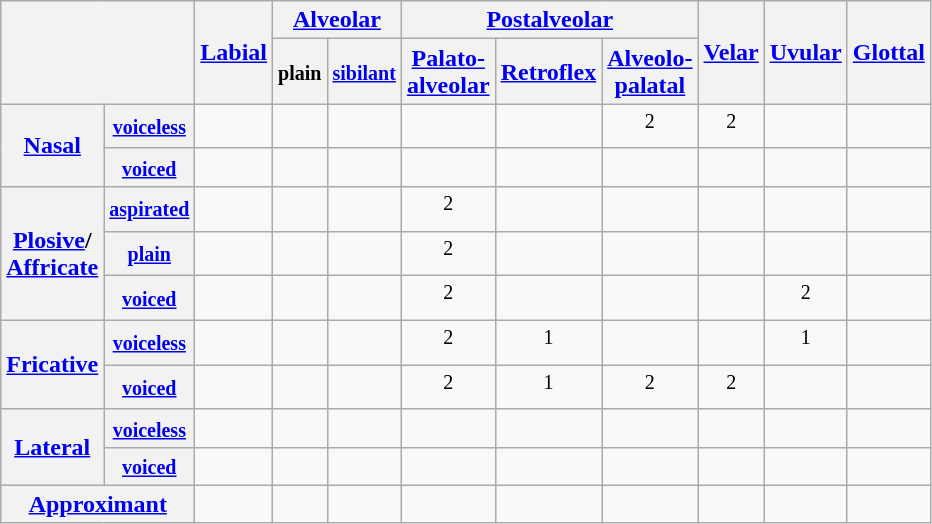<table class="wikitable" style=text-align:center>
<tr>
<th colspan=2 rowspan = 2></th>
<th rowspan = 2><a href='#'>Labial</a></th>
<th colspan="2"><a href='#'>Alveolar</a></th>
<th colspan = 3><a href='#'>Postalveolar</a></th>
<th rowspan = 2><a href='#'>Velar</a></th>
<th rowspan = 2><a href='#'>Uvular</a></th>
<th rowspan = 2><a href='#'>Glottal</a></th>
</tr>
<tr>
<th><small>plain</small></th>
<th><small><a href='#'>sibilant</a></small></th>
<th><a href='#'>Palato-<br>alveolar</a></th>
<th><a href='#'>Retroflex</a></th>
<th><a href='#'>Alveolo-<br>palatal</a></th>
</tr>
<tr>
<th rowspan = 2><a href='#'>Nasal</a></th>
<th><small><a href='#'>voiceless</a></small></th>
<td></td>
<td></td>
<td></td>
<td></td>
<td></td>
<td><sup>2</sup></td>
<td><sup>2</sup></td>
<td></td>
<td></td>
</tr>
<tr>
<th><small><a href='#'>voiced</a></small></th>
<td></td>
<td></td>
<td></td>
<td></td>
<td></td>
<td></td>
<td></td>
<td></td>
<td></td>
</tr>
<tr>
<th rowspan = 3><a href='#'>Plosive</a>/<br><a href='#'>Affricate</a></th>
<th><small><a href='#'>aspirated</a></small></th>
<td></td>
<td></td>
<td></td>
<td><sup>2</sup></td>
<td></td>
<td></td>
<td></td>
<td></td>
<td></td>
</tr>
<tr>
<th><small><a href='#'>plain</a></small></th>
<td></td>
<td></td>
<td></td>
<td><sup>2</sup></td>
<td></td>
<td></td>
<td></td>
<td></td>
<td></td>
</tr>
<tr>
<th><small><a href='#'>voiced</a></small></th>
<td></td>
<td></td>
<td></td>
<td><sup>2</sup></td>
<td></td>
<td></td>
<td></td>
<td><sup>2</sup></td>
<td></td>
</tr>
<tr>
<th rowspan="2"><a href='#'>Fricative</a></th>
<th><small><a href='#'>voiceless</a></small></th>
<td></td>
<td></td>
<td></td>
<td><sup>2</sup></td>
<td><sup>1</sup></td>
<td></td>
<td></td>
<td><sup>1</sup></td>
<td></td>
</tr>
<tr>
<th><small><a href='#'>voiced</a></small></th>
<td></td>
<td></td>
<td></td>
<td><sup>2</sup></td>
<td><sup>1</sup></td>
<td><sup>2</sup></td>
<td><sup>2</sup></td>
<td></td>
<td></td>
</tr>
<tr>
<th rowspan="2"><a href='#'>Lateral</a></th>
<th><small><a href='#'>voiceless</a></small></th>
<td></td>
<td></td>
<td></td>
<td></td>
<td></td>
<td></td>
<td></td>
<td></td>
<td></td>
</tr>
<tr>
<th><small><a href='#'>voiced</a></small></th>
<td></td>
<td></td>
<td></td>
<td></td>
<td></td>
<td></td>
<td></td>
<td></td>
<td></td>
</tr>
<tr>
<th colspan="2"><a href='#'>Approximant</a></th>
<td></td>
<td></td>
<td></td>
<td></td>
<td></td>
<td></td>
<td></td>
<td></td>
<td></td>
</tr>
</table>
